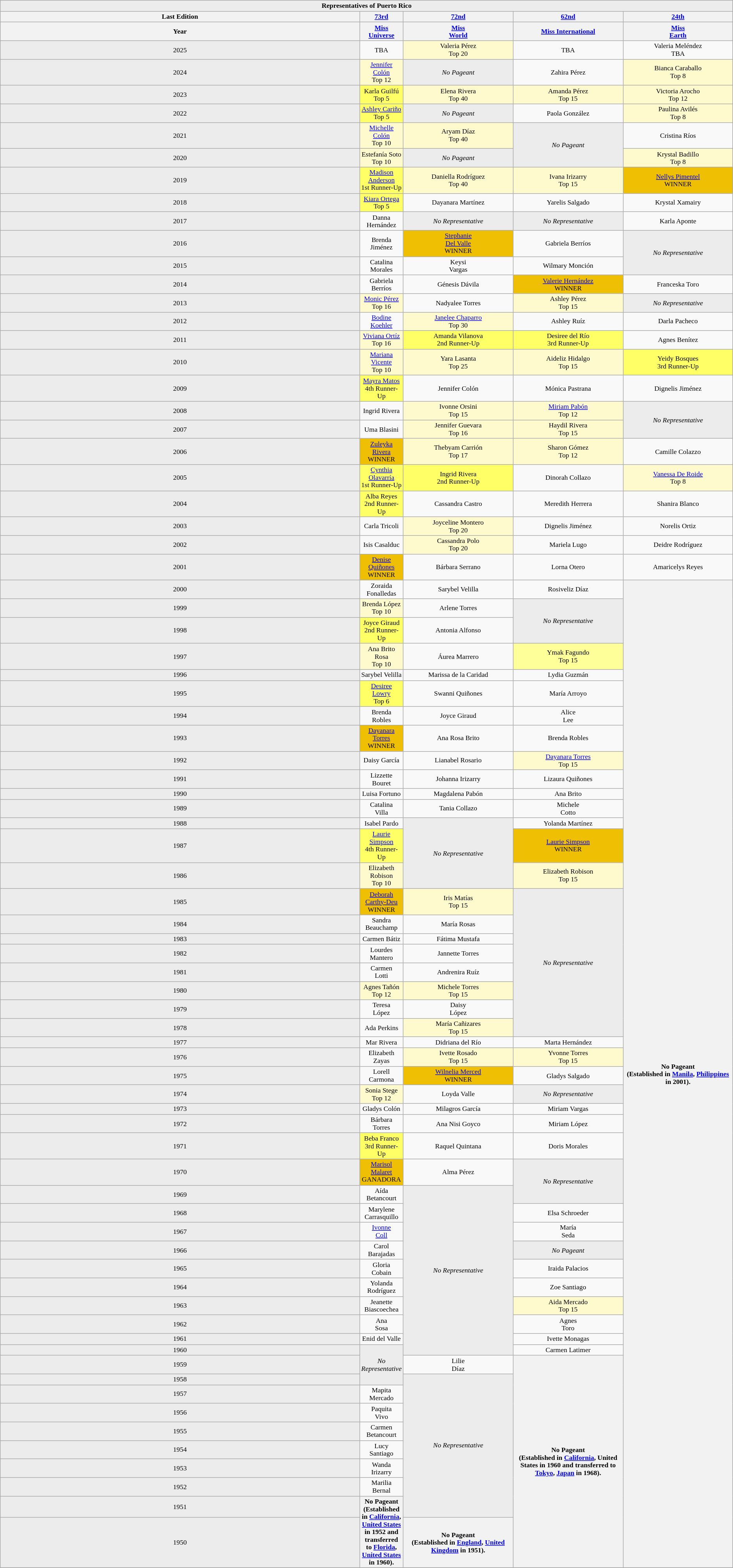<table class="wikitable " style="font-size: 73%; text-align:center;">
<tr>
<th style="background-color:#ececec;color:#000000;" colspan=5>Representatives of Puerto Rico</th>
</tr>
<tr>
<th>Last Edition</th>
<th><a href='#'>73rd</a></th>
<th><a href='#'>72nd</a></th>
<th><a href='#'>62nd</a></th>
<th><a href='#'>24th</a></th>
</tr>
<tr>
<th>Year</th>
<th width="5%"><a href='#'>Miss <br> Universe</a></th>
<th width="15%"><a href='#'>Miss<br>World</a></th>
<th width=15%><a href='#'>Miss International</a></th>
<th width=15%><a href='#'>Miss<br>Earth</a></th>
</tr>
<tr>
<td bgcolor="#ececec" align="center">2025</td>
<td align="center">TBA</td>
<td bgcolor="#FFFACD" align="center">Valeria Pérez <br> Top 20</td>
<td align="center">TBA</td>
<td align="center">Valeria Meléndez <br>TBA</td>
</tr>
<tr>
<td bgcolor="#ececec" align="center">2024</td>
<td bgcolor="#FFFACD" align="center"><a href='#'>Jennifer Colón</a> <br>Top 12</td>
<td bgcolor="#ececec" align="center"><em>No Pageant</em></td>
<td align="center">Zahira Pérez</td>
<td bgcolor="#FFFACD" align="center">Bianca Caraballo<br>Top 8</td>
</tr>
<tr>
<td bgcolor="#ececec" align="center">2023</td>
<td bgcolor="#FFFF66" align="center">Karla Guilfú<br>Top 5</td>
<td bgcolor="#FFFACD" align="center">Elena Rivera<br>Top 40</td>
<td bgcolor="#FFFACD"align="center">Amanda Pérez<br>Top 15</td>
<td bgcolor="#FFFACD" align="center">Victoria Arocho<br>Top 12</td>
</tr>
<tr>
<td bgcolor="#ececec" align="center">2022</td>
<td bgcolor="#FFFF66" align="center"><a href='#'>Ashley Cariño</a><br>Top 5</td>
<td bgcolor="#ececec" align="center"><em>No Pageant</em></td>
<td align="center">Paola González</td>
<td bgcolor="#FFFACD" align="center">Paulina Avilés<br>Top 8</td>
</tr>
<tr>
<td bgcolor="#ececec" align="center">2021</td>
<td bgcolor="#FFFACD" align="center"><a href='#'>Michelle Colón</a><br>Top 10</td>
<td bgcolor="#FFFACD" align="center">Aryam Díaz<br>Top 40</td>
<td rowspan="2" bgcolor="#ececec" align="center"><em>No Pageant</em></td>
<td align="center">Cristina Ríos</td>
</tr>
<tr>
<td bgcolor="#ececec" align="center">2020</td>
<td bgcolor="#FFFACD" align="center">Estefanía Soto<br>Top 10</td>
<td bgcolor="#ececec" align="center"><em>No Pageant</em></td>
<td bgcolor="#FFFACD" align="center">Krystal Badillo<br>Top 8</td>
</tr>
<tr>
<td bgcolor="#ececec" align="center">2019</td>
<td bgcolor="#FFFF66" align="center"><a href='#'>Madison Anderson</a><br>1st Runner-Up</td>
<td bgcolor="#FFFACD" align="center">Daniella Rodríguez<br>Top 40</td>
<td bgcolor="#FFFACD"align="center">Ivana Irizarry<br>Top 15</td>
<td bgcolor="#efbf04" align="center"><a href='#'>Nellys Pimentel</a><br>WINNER</td>
</tr>
<tr>
<td bgcolor="#ececec" align="center">2018</td>
<td bgcolor="#FFFF66" align="center"><a href='#'>Kiara Ortega</a><br>Top 5</td>
<td align="center">Dayanara Martínez</td>
<td align="center">Yarelis Salgado</td>
<td align="center">Krystal Xamairy</td>
</tr>
<tr>
<td bgcolor="#ececec" align="center">2017</td>
<td align="center">Danna Hernández</td>
<td bgcolor="#ececec" align="center"><em>No Representative</em></td>
<td bgcolor="#ececec" align="center"><em>No Representative</em></td>
<td align="center">Karla Aponte</td>
</tr>
<tr>
<td bgcolor="#ececec" align="center">2016</td>
<td align="center">Brenda Jiménez</td>
<td bgcolor="#efbf04" align="center"><a href='#'>Stephanie<br>Del Valle</a><br>WINNER</td>
<td align="center">Gabriela Berríos</td>
<td rowspan="2" bgcolor="#ececec" align="center"><em>No Representative</em></td>
</tr>
<tr>
<td bgcolor="#ececec" align="center">2015</td>
<td align="center">Catalina Morales</td>
<td align="center">Keysi <br> Vargas</td>
<td align="center">Wilmary Monción</td>
</tr>
<tr>
<td bgcolor="#ececec" align="center">2014</td>
<td align="center">Gabriela Berríos</td>
<td align="center">Génesis Dávila</td>
<td bgcolor="#efbf04" align="center"><a href='#'>Valerie Hernández</a><br>WINNER</td>
<td align="center">Franceska Toro</td>
</tr>
<tr>
<td bgcolor="#ececec" align="center">2013</td>
<td bgcolor="#FFFACD" align="center"><a href='#'>Monic Pérez</a><br>Top 16</td>
<td align="center">Nadyalee Torres</td>
<td bgcolor="#FFFACD" align="center">Ashley Pérez<br>Top 15</td>
<td bgcolor="#ececec" align="center"><em>No Representative</em></td>
</tr>
<tr>
<td bgcolor="#ececec" align="center">2012</td>
<td align="center"><a href='#'>Bodine Koehler</a></td>
<td bgcolor="#FFFACD" align="center"><a href='#'>Janelee Chaparro</a><br>Top 30</td>
<td align="center">Ashley Ruíz</td>
<td align="center">Darla Pacheco</td>
</tr>
<tr>
<td bgcolor="#ececec" align="center">2011</td>
<td bgcolor="#FFFACD" align="center"><a href='#'>Viviana Ortíz</a><br>Top 16</td>
<td bgcolor="#FFFF66" align="center">Amanda Vilanova<br>2nd Runner-Up</td>
<td bgcolor="#FFFF66" align="center">Desiree del Río<br>3rd Runner-Up</td>
<td align="center">Agnes Benítez</td>
</tr>
<tr>
<td bgcolor="#ececec" align="center">2010</td>
<td bgcolor="#FFFACD" align="center"><a href='#'>Mariana Vicente</a><br>Top 10</td>
<td bgcolor="#FFFACD" align="center">Yara Lasanta<br>Top 25</td>
<td bgcolor="#FFFACD" align="center">Aideliz Hidalgo<br>Top 15</td>
<td bgcolor="#FFFF66" align="center">Yeidy Bosques<br>3rd Runner-Up</td>
</tr>
<tr>
<td bgcolor="#ececec" align="center">2009</td>
<td bgcolor="#FFFF66" align="center"><a href='#'>Mayra Matos</a><br>4th Runner-Up</td>
<td align="center">Jennifer Colón</td>
<td align="center">Mónica Pastrana</td>
<td align="center">Dignelis Jiménez</td>
</tr>
<tr>
<td bgcolor="#ececec" align="center">2008</td>
<td align="center">Ingrid Rivera</td>
<td bgcolor="#FFFACD" align="center">Ivonne Orsini<br>Top 15</td>
<td bgcolor="#FFFACD" align="center"><a href='#'>Miriam Pabón</a><br>Top 12</td>
<td rowspan="2" bgcolor="#ececec" align="center"><em>No Representative</em></td>
</tr>
<tr>
<td bgcolor="#ececec" align="center">2007</td>
<td align="center">Uma Blasini</td>
<td bgcolor="#FFFACD" align="center">Jennifer Guevara<br>Top 16</td>
<td bgcolor="#FFFACD" align="center">Haydil Rivera<br>Top 15</td>
</tr>
<tr>
<td bgcolor="#ececec" align="center">2006</td>
<td bgcolor="#efbf04" align="center"><a href='#'>Zuleyka Rivera</a><br>WINNER</td>
<td bgcolor="#FFFACD" align="center">Thebyam Carrión<br>Top 17</td>
<td bgcolor="#FFFACD" align="center">Sharon Gómez<br>Top 12</td>
<td align="center">Camille Colazzo</td>
</tr>
<tr>
<td bgcolor="#ececec" align="center">2005</td>
<td bgcolor="#FFFF66" align="center"><a href='#'>Cynthia Olavarría</a><br>1st Runner-Up</td>
<td bgcolor="#FFFF66" align="center">Ingrid Rivera<br> 2nd Runner-Up</td>
<td align="center">Dinorah Collazo</td>
<td bgcolor="#FFFACD" align="center"><a href='#'>Vanessa De Roide</a><br>Top 8</td>
</tr>
<tr>
<td bgcolor="#ececec" align="center">2004</td>
<td bgcolor="#FFFF66" align="center">Alba Reyes<br> 2nd Runner-Up</td>
<td align="center">Cassandra Castro</td>
<td align="center">Meredith Herrera</td>
<td align="center">Shanira Blanco</td>
</tr>
<tr>
<td bgcolor="#ececec" align="center">2003</td>
<td align="center">Carla Tricoli</td>
<td bgcolor="#FFFACD" align="center">Joyceline Montero<br>Top 20</td>
<td align="center">Dignelis Jiménez</td>
<td align="center">Norelis Ortiz</td>
</tr>
<tr>
<td bgcolor="#ececec" align="center">2002</td>
<td align="center">Isis Casalduc</td>
<td bgcolor="#FFFACD" align="center">Cassandra Polo<br>Top 20</td>
<td align="center">Mariela Lugo</td>
<td align="center">Deidre Rodríguez</td>
</tr>
<tr>
<td bgcolor="#ececec" align="center">2001</td>
<td bgcolor="#efbf04" align="center"><a href='#'>Denise Quiñones</a> WINNER</td>
<td align="center">Bárbara Serrano</td>
<td align="center">Lorna Otero</td>
<td align="center">Amaricelys Reyes</td>
</tr>
<tr>
<td bgcolor="#ececec" align="center">2000</td>
<td align="center">Zoraida Fonalledas</td>
<td align="center">Sarybel Velilla</td>
<td align="center">Rosiveliz Díaz</td>
<th bgcolor="#ececec" rowspan="51" align="center">No Pageant<br>(Established in <a href='#'>Manila</a>, <a href='#'>Philippines</a> in 2001).</th>
</tr>
<tr>
<td bgcolor="#ececec" align="center">1999</td>
<td bgcolor="#FFFACD" align="center">Brenda López<br>Top 10</td>
<td align="center">Arlene Torres</td>
<td rowspan="2" bgcolor="#ececec"  align="center"><em>No Representative</em></td>
</tr>
<tr>
<td bgcolor="#ececec" align="center">1998</td>
<td bgcolor="#FFFF66" align="center">Joyce Giraud<br> 2nd Runner-Up</td>
<td align="center">Antonia Alfonso</td>
</tr>
<tr>
<td bgcolor="#ececec" align="center">1997</td>
<td bgcolor="#FFFACD" align="center">Ana Brito Rosa<br>Top 10</td>
<td align="center">Áurea Marrero</td>
<td bgcolor="#FFFF99" align="center">Ymak Fagundo<br>Top 15</td>
</tr>
<tr>
<td bgcolor="#ececec" align="center">1996</td>
<td align="center">Sarybel Velilla</td>
<td align="center">Marissa de la Caridad</td>
<td align="center">Lydia Guzmán</td>
</tr>
<tr>
<td bgcolor="#ececec" align="center">1995</td>
<td bgcolor="#FFFF66" align="center"><a href='#'>Desiree Lowry</a><br>Top 6</td>
<td align="center">Swanni Quiñones</td>
<td align="center">María Arroyo</td>
</tr>
<tr>
<td bgcolor="#ececec" align="center">1994</td>
<td align="center">Brenda <br>Robles</td>
<td align="center">Joyce Giraud</td>
<td align="center">Alice <br>Lee</td>
</tr>
<tr>
<td bgcolor="#ececec" align="center">1993</td>
<td bgcolor="#efbf04" align="center"><a href='#'>Dayanara Torres</a><br>WINNER</td>
<td align="center">Ana Rosa Brito</td>
<td align="center">Brenda Robles</td>
</tr>
<tr>
<td bgcolor="#ececec" align="center">1992</td>
<td align="center">Daisy García</td>
<td align="center">Lianabel Rosario</td>
<td bgcolor="#FFFACD" align="center"><a href='#'>Dayanara Torres</a><br>Top 15</td>
</tr>
<tr>
<td bgcolor="#ececec" align="center">1991</td>
<td align="center">Lizzette Bouret</td>
<td align="center">Johanna Irizarry</td>
<td align="center">Lizaura Quiñones</td>
</tr>
<tr>
<td bgcolor="#ececec" align="center">1990</td>
<td align="center">Luisa Fortuno</td>
<td align="center">Magdalena Pabón</td>
<td align="center">Ana Brito</td>
</tr>
<tr>
<td bgcolor="#ececec" align="center">1989</td>
<td align="center">Catalina <br>Villa</td>
<td align="center">Tania Collazo</td>
<td align="center">Michele <br> Cotto</td>
</tr>
<tr>
<td bgcolor="#ececec" align="center">1988</td>
<td align="center">Isabel Pardo</td>
<td rowspan="3" bgcolor="#ececec" align="center"><em>No Representative</em></td>
<td align="center">Yolanda Martínez</td>
</tr>
<tr>
<td bgcolor="#ececec" align="center">1987</td>
<td bgcolor="#FFFF66" align="center"><a href='#'>Laurie Simpson</a><br>4th Runner-Up</td>
<td bgcolor="#efbf04" align="center"><a href='#'>Laurie Simpson</a><br> WINNER</td>
</tr>
<tr>
<td bgcolor="#ececec" align="center">1986</td>
<td bgcolor="#FFFACD" align="center">Elizabeth Robison<br>Top 10</td>
<td bgcolor="#FFFACD" align="center">Elizabeth Robison<br>Top 15</td>
</tr>
<tr>
<td bgcolor="#ececec" align="center">1985</td>
<td bgcolor="#efbf04" align="center"><a href='#'>Deborah Carthy-Deu</a><br>WINNER</td>
<td bgcolor="#FFFACD" align="center">Iris Matías<br>Top 15</td>
<td rowspan="8" bgcolor="#ececec" align="center"><em>No Representative</em></td>
</tr>
<tr>
<td bgcolor="#ececec" align="center">1984</td>
<td align="center">Sandra Beauchamp</td>
<td align="center">María Rosas</td>
</tr>
<tr>
<td bgcolor="#ececec" align="center">1983</td>
<td align="center">Carmen Bátiz</td>
<td align="center">Fátima Mustafa</td>
</tr>
<tr>
<td bgcolor="#ececec" align="center">1982</td>
<td align="center">Lourdes Mantero</td>
<td align="center">Jannette Torres</td>
</tr>
<tr>
<td bgcolor="#ececec" align="center">1981</td>
<td align="center">Carmen <br>Lotti</td>
<td align="center">Andrenira Ruíz</td>
</tr>
<tr>
<td bgcolor="#ececec" align="center">1980</td>
<td bgcolor="#FFFACD" align="center">Agnes Tañón<br>Top 12</td>
<td bgcolor="#FFFACD" align="center">Michele Torres<br>Top 15</td>
</tr>
<tr>
<td bgcolor="#ececec" align="center">1979</td>
<td align="center">Teresa <br>López</td>
<td align="center">Daisy <br>López</td>
</tr>
<tr>
<td bgcolor="#ececec" align="center">1978</td>
<td align="center">Ada Perkins</td>
<td bgcolor="#FFFACD" align="center">María Cañizares<br>Top 15</td>
</tr>
<tr>
<td bgcolor="#ececec" align="center">1977</td>
<td align="center">Mar Rivera</td>
<td align="center">Didriana del Río</td>
<td align="center">Marta Hernández</td>
</tr>
<tr>
<td bgcolor="#ececec" align="center">1976</td>
<td align="center">Elizabeth Zayas</td>
<td bgcolor="#FFFACD" align="center">Ivette Rosado<br>Top 15</td>
<td bgcolor="#FFFACD" align="center">Yvonne Torres<br>Top 15</td>
</tr>
<tr>
<td bgcolor="#ececec" align="center">1975</td>
<td align="center">Lorell Carmona</td>
<td bgcolor="#efbf04" align="center"><a href='#'>Wilnelia Merced</a><br>WINNER</td>
<td align="center">Gladys Salgado</td>
</tr>
<tr>
<td bgcolor="#ececec" align="center">1974</td>
<td bgcolor="#FFFACD" align="center">Sonia Stege<br>Top 12</td>
<td align="center">Loyda Valle</td>
<td bgcolor="#ececec" align="center"><em>No Representative</em></td>
</tr>
<tr>
<td bgcolor="#ececec" align="center">1973</td>
<td align="center">Gladys Colón</td>
<td align="center">Milagros García</td>
<td align="center">Miriam Vargas</td>
</tr>
<tr>
<td bgcolor="#ececec" align="center">1972</td>
<td align="center">Bárbara Torres</td>
<td align="center">Ana Nisi Goyco</td>
<td align="center">Miriam López</td>
</tr>
<tr>
<td bgcolor="#ececec" align="center">1971</td>
<td bgcolor="#FFFF66" align="center">Beba Franco<br>3rd Runner-Up</td>
<td align="center">Raquel Quintana</td>
<td align="center">Doris Morales</td>
</tr>
<tr>
<td bgcolor="#ececec" align="center">1970</td>
<td bgcolor="#efbf04" align="center"><a href='#'>Marisol Malaret</a><br>GANADORA</td>
<td align="center">Alma Pérez</td>
<td rowspan="2" bgcolor="#ececec" align="center"><em>No Representative</em></td>
</tr>
<tr>
<td bgcolor="#ececec" align="center">1969</td>
<td align="center">Aída Betancourt</td>
<td rowspan="10" bgcolor="#ececec" align="center"><em>No Representative</em></td>
</tr>
<tr>
<td bgcolor="#ececec" align="center">1968</td>
<td align="center">Marylene Carrasquillo</td>
<td align="center">Elsa Schroeder</td>
</tr>
<tr>
<td bgcolor="#ececec" align="center">1967</td>
<td align="center"><a href='#'>Ivonne <br>Coll</a></td>
<td align="center">María <br>Seda</td>
</tr>
<tr>
<td bgcolor="#ececec" align="center">1966</td>
<td align="center">Carol Barajadas</td>
<td bgcolor="#ececec" align="center"><em>No Pageant</em></td>
</tr>
<tr>
<td bgcolor="#ececec" align="center">1965</td>
<td align="center">Gloria <br>Cobain</td>
<td align="center">Iraida Palacios</td>
</tr>
<tr>
<td bgcolor="#ececec" align="center">1964</td>
<td align="center">Yolanda Rodríguez</td>
<td align="center">Zoe Santiago</td>
</tr>
<tr>
<td bgcolor="#ececec" align="center">1963</td>
<td align="center">Jeanette Biascoechea</td>
<td bgcolor="#FFFACD" align="center">Aida Mercado<br>Top 15</td>
</tr>
<tr>
<td bgcolor="#ececec" align="center">1962</td>
<td align="center">Ana <br>Sosa</td>
<td align="center">Agnes <br>Toro</td>
</tr>
<tr>
<td bgcolor="#ececec" align="center">1961</td>
<td align="center">Enid del Valle</td>
<td align="center">Ivette Monagas</td>
</tr>
<tr>
<td bgcolor="#ececec" align="center">1960</td>
<td rowspan="3" bgcolor="#ececec" align="center"><em>No Representative</em></td>
<td align="center">Carmen Latimer</td>
</tr>
<tr>
<td bgcolor="#ececec" align="center">1959</td>
<td align="center">Lilie <br>Díaz</td>
<th bgcolor="#ececec" rowspan="10" align="center">No Pageant <br>(Established in <a href='#'>California</a>, United States in 1960 and transferred to <a href='#'>Tokyo</a>, <a href='#'>Japan</a> in 1968).</th>
</tr>
<tr>
<td bgcolor="#ececec" align="center">1958</td>
<td rowspan="8" bgcolor="#ececec" align="center"><em>No Representative</em></td>
</tr>
<tr>
<td bgcolor="#ececec" align="center">1957</td>
<td align="center">Mapita Mercado</td>
</tr>
<tr>
<td bgcolor="#ececec" align="center">1956</td>
<td align="center">Paquita <br>Vivo</td>
</tr>
<tr>
<td bgcolor="#ececec" align="center">1955</td>
<td align="center">Carmen Betancourt</td>
</tr>
<tr>
<td bgcolor="#ececec" align="center">1954</td>
<td align="center">Lucy <br>Santiago</td>
</tr>
<tr>
<td bgcolor="#ececec" align="center">1953</td>
<td align="center">Wanda <br>Irizarry</td>
</tr>
<tr>
<td bgcolor="#ececec" align="center">1952</td>
<td align="center">Marilia <br>Bernal</td>
</tr>
<tr>
<td bgcolor="#ececec" align="center">1951</td>
<th bgcolor="#ececec" rowspan="2" align="center">No Pageant<br>(Established in <a href='#'>California</a>, <a href='#'>United States</a> in 1952 and transferred to <a href='#'>Florida</a>, <a href='#'>United States</a> in 1960).</th>
</tr>
<tr>
<td bgcolor="#ececec" align="center">1950</td>
<th bgcolor="#ececec" rowspan="1" align="center">No Pageant <br>(Established in <a href='#'>England</a>, <a href='#'>United Kingdom</a> in 1951).</th>
</tr>
<tr>
</tr>
</table>
